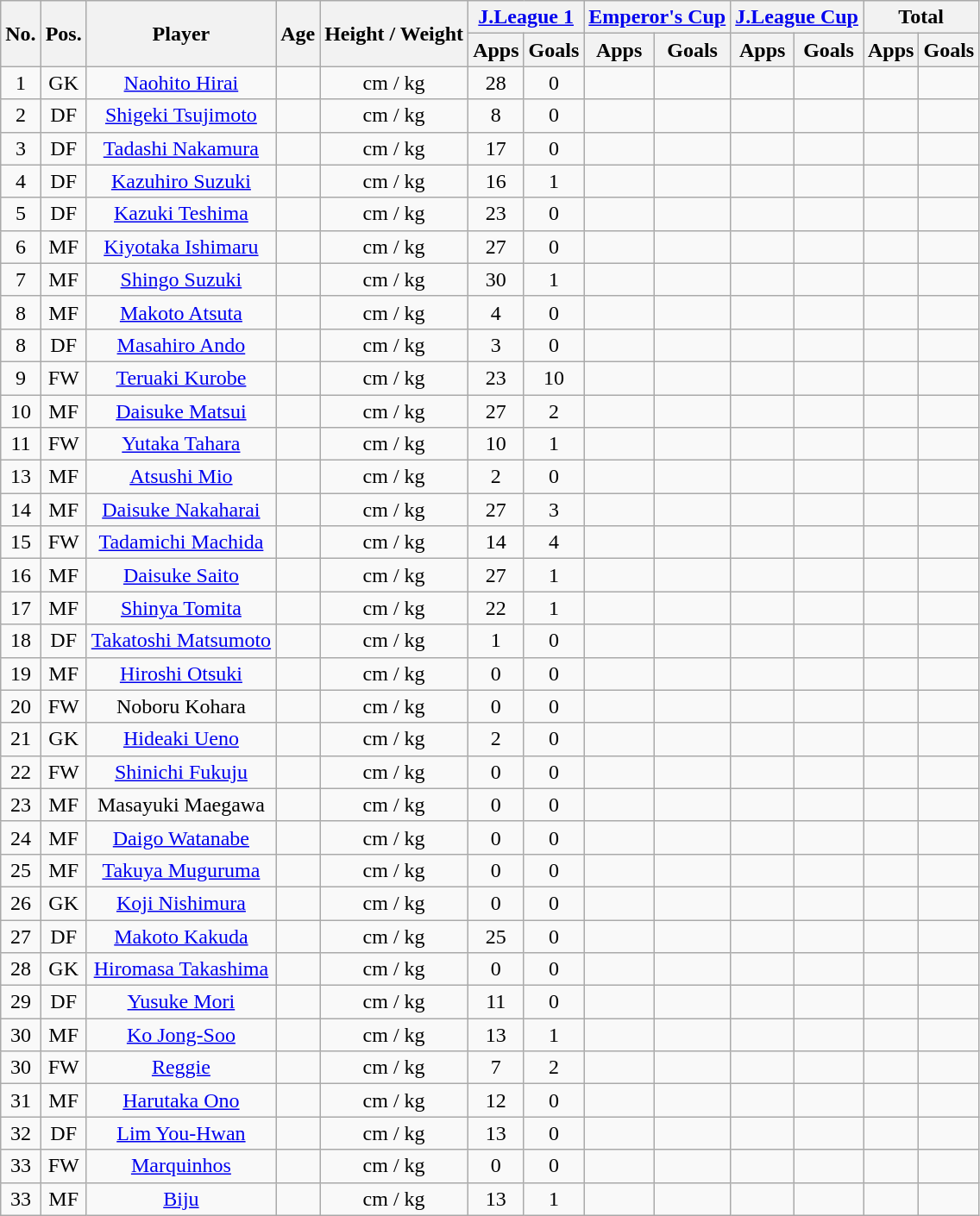<table class="wikitable" style="text-align:center;">
<tr>
<th rowspan="2">No.</th>
<th rowspan="2">Pos.</th>
<th rowspan="2">Player</th>
<th rowspan="2">Age</th>
<th rowspan="2">Height / Weight</th>
<th colspan="2"><a href='#'>J.League 1</a></th>
<th colspan="2"><a href='#'>Emperor's Cup</a></th>
<th colspan="2"><a href='#'>J.League Cup</a></th>
<th colspan="2">Total</th>
</tr>
<tr>
<th>Apps</th>
<th>Goals</th>
<th>Apps</th>
<th>Goals</th>
<th>Apps</th>
<th>Goals</th>
<th>Apps</th>
<th>Goals</th>
</tr>
<tr>
<td>1</td>
<td>GK</td>
<td><a href='#'>Naohito Hirai</a></td>
<td></td>
<td>cm / kg</td>
<td>28</td>
<td>0</td>
<td></td>
<td></td>
<td></td>
<td></td>
<td></td>
<td></td>
</tr>
<tr>
<td>2</td>
<td>DF</td>
<td><a href='#'>Shigeki Tsujimoto</a></td>
<td></td>
<td>cm / kg</td>
<td>8</td>
<td>0</td>
<td></td>
<td></td>
<td></td>
<td></td>
<td></td>
<td></td>
</tr>
<tr>
<td>3</td>
<td>DF</td>
<td><a href='#'>Tadashi Nakamura</a></td>
<td></td>
<td>cm / kg</td>
<td>17</td>
<td>0</td>
<td></td>
<td></td>
<td></td>
<td></td>
<td></td>
<td></td>
</tr>
<tr>
<td>4</td>
<td>DF</td>
<td><a href='#'>Kazuhiro Suzuki</a></td>
<td></td>
<td>cm / kg</td>
<td>16</td>
<td>1</td>
<td></td>
<td></td>
<td></td>
<td></td>
<td></td>
<td></td>
</tr>
<tr>
<td>5</td>
<td>DF</td>
<td><a href='#'>Kazuki Teshima</a></td>
<td></td>
<td>cm / kg</td>
<td>23</td>
<td>0</td>
<td></td>
<td></td>
<td></td>
<td></td>
<td></td>
<td></td>
</tr>
<tr>
<td>6</td>
<td>MF</td>
<td><a href='#'>Kiyotaka Ishimaru</a></td>
<td></td>
<td>cm / kg</td>
<td>27</td>
<td>0</td>
<td></td>
<td></td>
<td></td>
<td></td>
<td></td>
<td></td>
</tr>
<tr>
<td>7</td>
<td>MF</td>
<td><a href='#'>Shingo Suzuki</a></td>
<td></td>
<td>cm / kg</td>
<td>30</td>
<td>1</td>
<td></td>
<td></td>
<td></td>
<td></td>
<td></td>
<td></td>
</tr>
<tr>
<td>8</td>
<td>MF</td>
<td><a href='#'>Makoto Atsuta</a></td>
<td></td>
<td>cm / kg</td>
<td>4</td>
<td>0</td>
<td></td>
<td></td>
<td></td>
<td></td>
<td></td>
<td></td>
</tr>
<tr>
<td>8</td>
<td>DF</td>
<td><a href='#'>Masahiro Ando</a></td>
<td></td>
<td>cm / kg</td>
<td>3</td>
<td>0</td>
<td></td>
<td></td>
<td></td>
<td></td>
<td></td>
<td></td>
</tr>
<tr>
<td>9</td>
<td>FW</td>
<td><a href='#'>Teruaki Kurobe</a></td>
<td></td>
<td>cm / kg</td>
<td>23</td>
<td>10</td>
<td></td>
<td></td>
<td></td>
<td></td>
<td></td>
<td></td>
</tr>
<tr>
<td>10</td>
<td>MF</td>
<td><a href='#'>Daisuke Matsui</a></td>
<td></td>
<td>cm / kg</td>
<td>27</td>
<td>2</td>
<td></td>
<td></td>
<td></td>
<td></td>
<td></td>
<td></td>
</tr>
<tr>
<td>11</td>
<td>FW</td>
<td><a href='#'>Yutaka Tahara</a></td>
<td></td>
<td>cm / kg</td>
<td>10</td>
<td>1</td>
<td></td>
<td></td>
<td></td>
<td></td>
<td></td>
<td></td>
</tr>
<tr>
<td>13</td>
<td>MF</td>
<td><a href='#'>Atsushi Mio</a></td>
<td></td>
<td>cm / kg</td>
<td>2</td>
<td>0</td>
<td></td>
<td></td>
<td></td>
<td></td>
<td></td>
<td></td>
</tr>
<tr>
<td>14</td>
<td>MF</td>
<td><a href='#'>Daisuke Nakaharai</a></td>
<td></td>
<td>cm / kg</td>
<td>27</td>
<td>3</td>
<td></td>
<td></td>
<td></td>
<td></td>
<td></td>
<td></td>
</tr>
<tr>
<td>15</td>
<td>FW</td>
<td><a href='#'>Tadamichi Machida</a></td>
<td></td>
<td>cm / kg</td>
<td>14</td>
<td>4</td>
<td></td>
<td></td>
<td></td>
<td></td>
<td></td>
<td></td>
</tr>
<tr>
<td>16</td>
<td>MF</td>
<td><a href='#'>Daisuke Saito</a></td>
<td></td>
<td>cm / kg</td>
<td>27</td>
<td>1</td>
<td></td>
<td></td>
<td></td>
<td></td>
<td></td>
<td></td>
</tr>
<tr>
<td>17</td>
<td>MF</td>
<td><a href='#'>Shinya Tomita</a></td>
<td></td>
<td>cm / kg</td>
<td>22</td>
<td>1</td>
<td></td>
<td></td>
<td></td>
<td></td>
<td></td>
<td></td>
</tr>
<tr>
<td>18</td>
<td>DF</td>
<td><a href='#'>Takatoshi Matsumoto</a></td>
<td></td>
<td>cm / kg</td>
<td>1</td>
<td>0</td>
<td></td>
<td></td>
<td></td>
<td></td>
<td></td>
<td></td>
</tr>
<tr>
<td>19</td>
<td>MF</td>
<td><a href='#'>Hiroshi Otsuki</a></td>
<td></td>
<td>cm / kg</td>
<td>0</td>
<td>0</td>
<td></td>
<td></td>
<td></td>
<td></td>
<td></td>
<td></td>
</tr>
<tr>
<td>20</td>
<td>FW</td>
<td>Noboru Kohara</td>
<td></td>
<td>cm / kg</td>
<td>0</td>
<td>0</td>
<td></td>
<td></td>
<td></td>
<td></td>
<td></td>
<td></td>
</tr>
<tr>
<td>21</td>
<td>GK</td>
<td><a href='#'>Hideaki Ueno</a></td>
<td></td>
<td>cm / kg</td>
<td>2</td>
<td>0</td>
<td></td>
<td></td>
<td></td>
<td></td>
<td></td>
<td></td>
</tr>
<tr>
<td>22</td>
<td>FW</td>
<td><a href='#'>Shinichi Fukuju</a></td>
<td></td>
<td>cm / kg</td>
<td>0</td>
<td>0</td>
<td></td>
<td></td>
<td></td>
<td></td>
<td></td>
<td></td>
</tr>
<tr>
<td>23</td>
<td>MF</td>
<td>Masayuki Maegawa</td>
<td></td>
<td>cm / kg</td>
<td>0</td>
<td>0</td>
<td></td>
<td></td>
<td></td>
<td></td>
<td></td>
<td></td>
</tr>
<tr>
<td>24</td>
<td>MF</td>
<td><a href='#'>Daigo Watanabe</a></td>
<td></td>
<td>cm / kg</td>
<td>0</td>
<td>0</td>
<td></td>
<td></td>
<td></td>
<td></td>
<td></td>
<td></td>
</tr>
<tr>
<td>25</td>
<td>MF</td>
<td><a href='#'>Takuya Muguruma</a></td>
<td></td>
<td>cm / kg</td>
<td>0</td>
<td>0</td>
<td></td>
<td></td>
<td></td>
<td></td>
<td></td>
<td></td>
</tr>
<tr>
<td>26</td>
<td>GK</td>
<td><a href='#'>Koji Nishimura</a></td>
<td></td>
<td>cm / kg</td>
<td>0</td>
<td>0</td>
<td></td>
<td></td>
<td></td>
<td></td>
<td></td>
<td></td>
</tr>
<tr>
<td>27</td>
<td>DF</td>
<td><a href='#'>Makoto Kakuda</a></td>
<td></td>
<td>cm / kg</td>
<td>25</td>
<td>0</td>
<td></td>
<td></td>
<td></td>
<td></td>
<td></td>
<td></td>
</tr>
<tr>
<td>28</td>
<td>GK</td>
<td><a href='#'>Hiromasa Takashima</a></td>
<td></td>
<td>cm / kg</td>
<td>0</td>
<td>0</td>
<td></td>
<td></td>
<td></td>
<td></td>
<td></td>
<td></td>
</tr>
<tr>
<td>29</td>
<td>DF</td>
<td><a href='#'>Yusuke Mori</a></td>
<td></td>
<td>cm / kg</td>
<td>11</td>
<td>0</td>
<td></td>
<td></td>
<td></td>
<td></td>
<td></td>
<td></td>
</tr>
<tr>
<td>30</td>
<td>MF</td>
<td><a href='#'>Ko Jong-Soo</a></td>
<td></td>
<td>cm / kg</td>
<td>13</td>
<td>1</td>
<td></td>
<td></td>
<td></td>
<td></td>
<td></td>
<td></td>
</tr>
<tr>
<td>30</td>
<td>FW</td>
<td><a href='#'>Reggie</a></td>
<td></td>
<td>cm / kg</td>
<td>7</td>
<td>2</td>
<td></td>
<td></td>
<td></td>
<td></td>
<td></td>
<td></td>
</tr>
<tr>
<td>31</td>
<td>MF</td>
<td><a href='#'>Harutaka Ono</a></td>
<td></td>
<td>cm / kg</td>
<td>12</td>
<td>0</td>
<td></td>
<td></td>
<td></td>
<td></td>
<td></td>
<td></td>
</tr>
<tr>
<td>32</td>
<td>DF</td>
<td><a href='#'>Lim You-Hwan</a></td>
<td></td>
<td>cm / kg</td>
<td>13</td>
<td>0</td>
<td></td>
<td></td>
<td></td>
<td></td>
<td></td>
<td></td>
</tr>
<tr>
<td>33</td>
<td>FW</td>
<td><a href='#'>Marquinhos</a></td>
<td></td>
<td>cm / kg</td>
<td>0</td>
<td>0</td>
<td></td>
<td></td>
<td></td>
<td></td>
<td></td>
<td></td>
</tr>
<tr>
<td>33</td>
<td>MF</td>
<td><a href='#'>Biju</a></td>
<td></td>
<td>cm / kg</td>
<td>13</td>
<td>1</td>
<td></td>
<td></td>
<td></td>
<td></td>
<td></td>
<td></td>
</tr>
</table>
